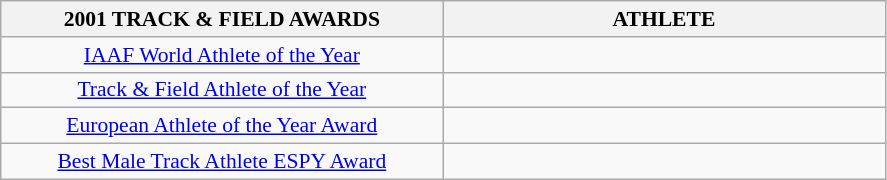<table class="wikitable" style="border-collapse: collapse; font-size: 90%;">
<tr>
<th align="center" style="width: 20em">2001 TRACK & FIELD AWARDS</th>
<th align="center" style="width: 20em">ATHLETE</th>
</tr>
<tr>
<td align="center"><a href='#'>IAAF World Athlete of the Year</a></td>
<td></td>
</tr>
<tr>
<td align="center"><a href='#'>Track & Field Athlete of the Year</a></td>
<td></td>
</tr>
<tr>
<td align="center"><a href='#'>European Athlete of the Year Award</a></td>
<td></td>
</tr>
<tr>
<td align="center"><a href='#'>Best Male Track Athlete ESPY Award</a></td>
<td></td>
</tr>
</table>
